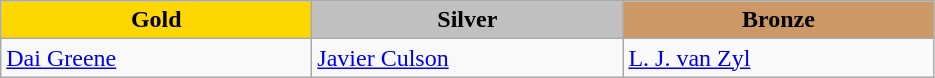<table class="wikitable" style="text-align:left">
<tr align="center">
<td width=200 bgcolor=gold><strong>Gold</strong></td>
<td width=200 bgcolor=silver><strong>Silver</strong></td>
<td width=200 bgcolor=CC9966><strong>Bronze</strong></td>
</tr>
<tr>
<td><a href='#'>Dai Greene</a><br><em></em></td>
<td><a href='#'>Javier Culson</a><br><em></em></td>
<td><a href='#'>L. J. van Zyl</a><br><em></em></td>
</tr>
</table>
